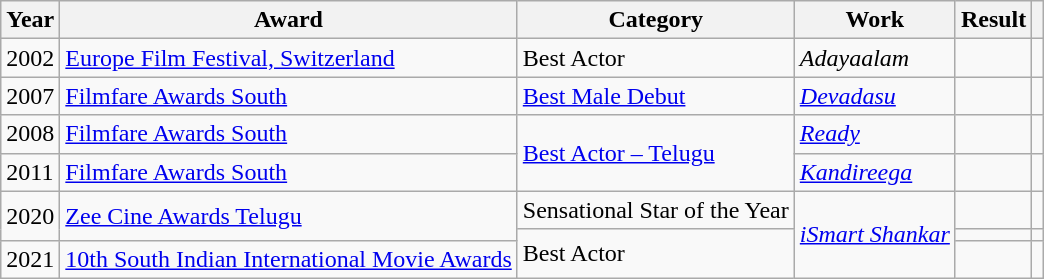<table class="wikitable">
<tr>
<th>Year</th>
<th>Award</th>
<th>Category</th>
<th>Work</th>
<th>Result</th>
<th></th>
</tr>
<tr>
<td>2002</td>
<td><a href='#'>Europe Film Festival, Switzerland</a></td>
<td>Best Actor</td>
<td><em>Adayaalam</em></td>
<td></td>
<td></td>
</tr>
<tr>
<td>2007</td>
<td><a href='#'>Filmfare Awards South</a></td>
<td><a href='#'>Best Male Debut</a></td>
<td><a href='#'><em>Devadasu</em></a></td>
<td></td>
<td></td>
</tr>
<tr>
<td>2008</td>
<td><a href='#'>Filmfare Awards South</a></td>
<td rowspan="2"><a href='#'>Best Actor – Telugu</a></td>
<td><a href='#'><em>Ready</em></a></td>
<td></td>
<td></td>
</tr>
<tr>
<td>2011</td>
<td><a href='#'>Filmfare Awards South</a></td>
<td><em><a href='#'>Kandireega</a></em></td>
<td></td>
<td></td>
</tr>
<tr>
<td rowspan="2">2020</td>
<td rowspan="2"><a href='#'>Zee Cine Awards Telugu</a></td>
<td>Sensational Star of the Year</td>
<td rowspan="3"><em><a href='#'>iSmart Shankar</a></em></td>
<td></td>
<td></td>
</tr>
<tr>
<td rowspan="2">Best Actor</td>
<td></td>
<td></td>
</tr>
<tr>
<td>2021</td>
<td><a href='#'>10th South Indian International Movie Awards</a></td>
<td></td>
<td></td>
</tr>
</table>
